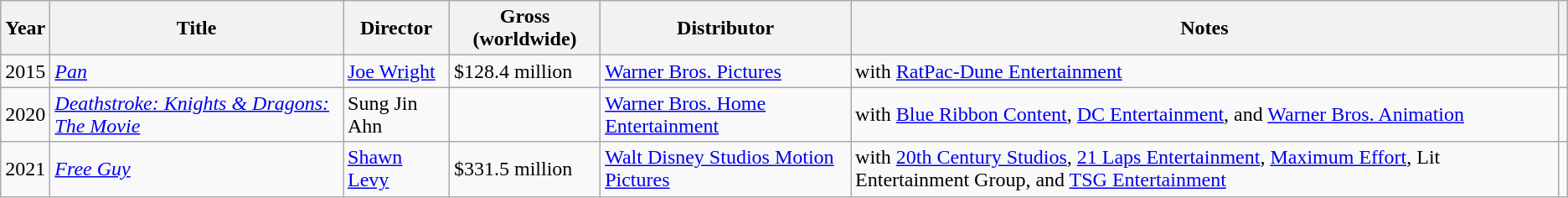<table class="wikitable sortable">
<tr>
<th>Year</th>
<th>Title</th>
<th>Director</th>
<th>Gross (worldwide)</th>
<th>Distributor</th>
<th class="unsortable">Notes</th>
<th class="unsortable"></th>
</tr>
<tr>
<td>2015</td>
<td><em><a href='#'>Pan</a></em></td>
<td><a href='#'>Joe Wright</a></td>
<td>$128.4 million</td>
<td><a href='#'>Warner Bros. Pictures</a></td>
<td>with <a href='#'>RatPac-Dune Entertainment</a></td>
<td></td>
</tr>
<tr>
<td>2020</td>
<td><em><a href='#'>Deathstroke: Knights & Dragons: The Movie</a></em></td>
<td>Sung Jin Ahn</td>
<td></td>
<td><a href='#'>Warner Bros. Home Entertainment</a></td>
<td>with <a href='#'>Blue Ribbon Content</a>, <a href='#'>DC Entertainment</a>, and <a href='#'>Warner Bros. Animation</a></td>
<td></td>
</tr>
<tr>
<td>2021</td>
<td><em><a href='#'>Free Guy</a></em></td>
<td><a href='#'>Shawn Levy</a></td>
<td>$331.5 million</td>
<td><a href='#'>Walt Disney Studios Motion Pictures</a></td>
<td>with <a href='#'>20th Century Studios</a>, <a href='#'>21 Laps Entertainment</a>, <a href='#'>Maximum Effort</a>, Lit Entertainment Group, and <a href='#'>TSG Entertainment</a></td>
<td></td>
</tr>
</table>
